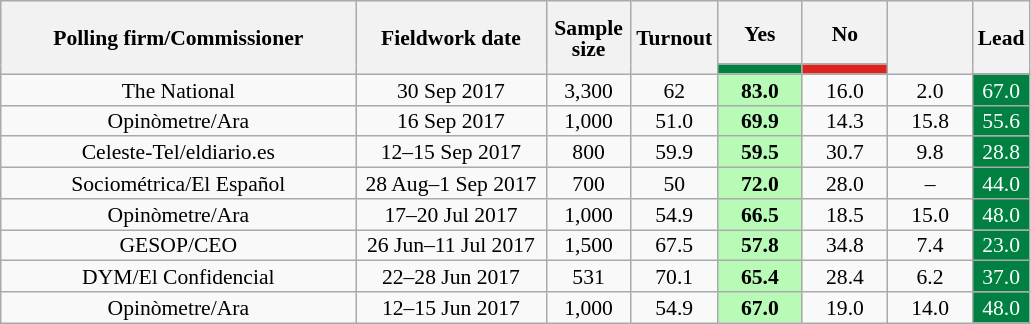<table class="wikitable collapsible" style="text-align:center; font-size:90%; line-height:14px;">
<tr style="height:42px; background:#e9e9e9;">
<th style="width:230px;" rowspan="2">Polling firm/Commissioner</th>
<th style="width:120px;" rowspan="2">Fieldwork date</th>
<th style="width:50px;" rowspan="2">Sample size</th>
<th style="width:45px;" rowspan="2">Turnout</th>
<th style="width:50px;">Yes</th>
<th style="width:50px;">No</th>
<th style="width:50px;" rowspan="2"></th>
<th style="width:30px;" rowspan="2">Lead</th>
</tr>
<tr>
<th style="background:#008142;"></th>
<th style="background:#DC241F;"></th>
</tr>
<tr>
<td>The National</td>
<td>30 Sep 2017</td>
<td>3,300</td>
<td>62</td>
<td style="background:#B7FBB7;"><strong>83.0</strong></td>
<td>16.0</td>
<td>2.0</td>
<td style="background:#008142; color:white;">67.0</td>
</tr>
<tr>
<td>Opinòmetre/Ara</td>
<td>16 Sep 2017</td>
<td>1,000</td>
<td>51.0</td>
<td style="background:#B7FBB7;"><strong>69.9</strong></td>
<td>14.3</td>
<td>15.8</td>
<td style="background:#008142; color:white;">55.6</td>
</tr>
<tr>
<td>Celeste-Tel/eldiario.es</td>
<td>12–15 Sep 2017</td>
<td>800</td>
<td>59.9</td>
<td style="background:#B7FBB7;"><strong>59.5</strong></td>
<td>30.7</td>
<td>9.8</td>
<td style="background:#008142; color:white;">28.8</td>
</tr>
<tr>
<td>Sociométrica/El Español</td>
<td>28 Aug–1 Sep 2017</td>
<td>700</td>
<td>50</td>
<td style="background:#B7FBB7;"><strong>72.0</strong></td>
<td>28.0</td>
<td>–</td>
<td style="background:#008142; color:white;">44.0</td>
</tr>
<tr>
<td>Opinòmetre/Ara</td>
<td>17–20 Jul 2017</td>
<td>1,000</td>
<td>54.9</td>
<td style="background:#B7FBB7;"><strong>66.5</strong></td>
<td>18.5</td>
<td>15.0</td>
<td style="background:#008142; color:white;">48.0</td>
</tr>
<tr>
<td>GESOP/CEO</td>
<td>26 Jun–11 Jul 2017</td>
<td>1,500</td>
<td>67.5</td>
<td style="background:#B7FBB7;"><strong>57.8</strong></td>
<td>34.8</td>
<td>7.4</td>
<td style="background:#008142; color:white;">23.0</td>
</tr>
<tr>
<td>DYM/El Confidencial</td>
<td>22–28 Jun 2017</td>
<td>531</td>
<td>70.1</td>
<td style="background:#B7FBB7;"><strong>65.4</strong></td>
<td>28.4</td>
<td>6.2</td>
<td style="background:#008142; color:white;">37.0</td>
</tr>
<tr>
<td>Opinòmetre/Ara</td>
<td>12–15 Jun 2017</td>
<td>1,000</td>
<td>54.9</td>
<td style="background:#B7FBB7;"><strong>67.0</strong></td>
<td>19.0</td>
<td>14.0</td>
<td style="background:#008142; color:white;">48.0</td>
</tr>
</table>
